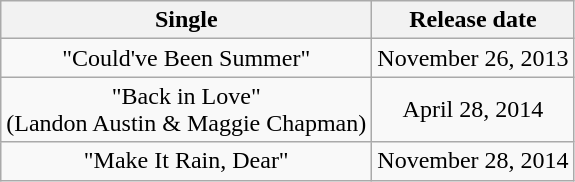<table class="wikitable plainrowheaders" style="text-align:center;">
<tr>
<th>Single</th>
<th>Release date</th>
</tr>
<tr>
<td>"Could've Been Summer"</td>
<td>November 26, 2013</td>
</tr>
<tr>
<td>"Back in Love"<br>(Landon Austin & Maggie Chapman)</td>
<td>April 28, 2014</td>
</tr>
<tr>
<td>"Make It Rain, Dear"</td>
<td>November 28, 2014</td>
</tr>
</table>
